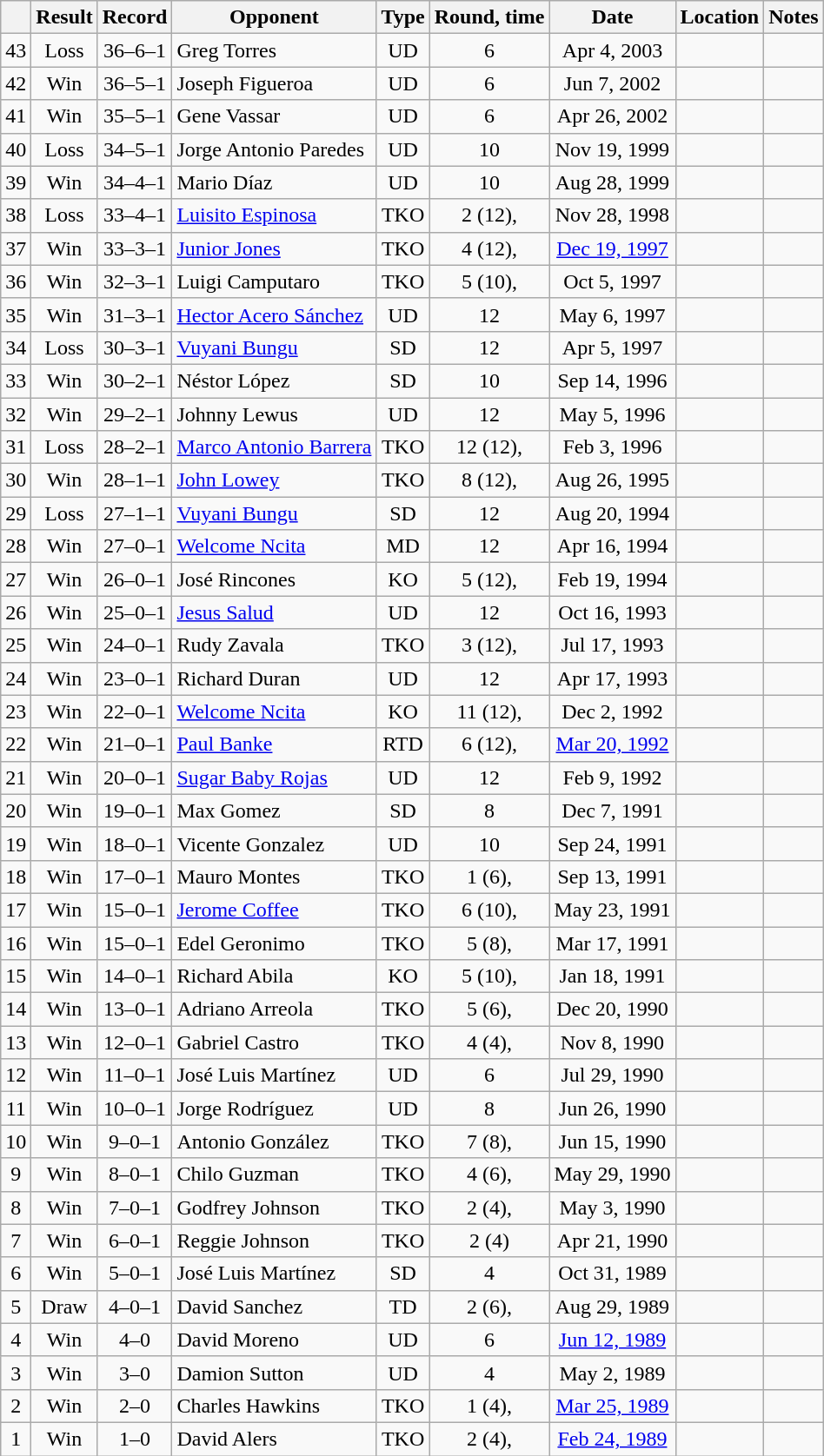<table class="wikitable" style="text-align:center">
<tr>
<th></th>
<th>Result</th>
<th>Record</th>
<th>Opponent</th>
<th>Type</th>
<th>Round, time</th>
<th>Date</th>
<th>Location</th>
<th>Notes</th>
</tr>
<tr>
<td>43</td>
<td>Loss</td>
<td>36–6–1</td>
<td style="text-align:left;">Greg Torres</td>
<td>UD</td>
<td>6</td>
<td>Apr 4, 2003</td>
<td style="text-align:left;"></td>
<td></td>
</tr>
<tr>
<td>42</td>
<td>Win</td>
<td>36–5–1</td>
<td style="text-align:left;">Joseph Figueroa</td>
<td>UD</td>
<td>6</td>
<td>Jun 7, 2002</td>
<td style="text-align:left;"></td>
<td></td>
</tr>
<tr>
<td>41</td>
<td>Win</td>
<td>35–5–1</td>
<td style="text-align:left;">Gene Vassar</td>
<td>UD</td>
<td>6</td>
<td>Apr 26, 2002</td>
<td style="text-align:left;"></td>
<td></td>
</tr>
<tr>
<td>40</td>
<td>Loss</td>
<td>34–5–1</td>
<td style="text-align:left;">Jorge Antonio Paredes</td>
<td>UD</td>
<td>10</td>
<td>Nov 19, 1999</td>
<td style="text-align:left;"></td>
<td></td>
</tr>
<tr>
<td>39</td>
<td>Win</td>
<td>34–4–1</td>
<td style="text-align:left;">Mario Díaz</td>
<td>UD</td>
<td>10</td>
<td>Aug 28, 1999</td>
<td style="text-align:left;"></td>
<td></td>
</tr>
<tr>
<td>38</td>
<td>Loss</td>
<td>33–4–1</td>
<td style="text-align:left;"><a href='#'>Luisito Espinosa</a></td>
<td>TKO</td>
<td>2 (12), </td>
<td>Nov 28, 1998</td>
<td style="text-align:left;"></td>
<td style="text-align:left;"></td>
</tr>
<tr>
<td>37</td>
<td>Win</td>
<td>33–3–1</td>
<td style="text-align:left;"><a href='#'>Junior Jones</a></td>
<td>TKO</td>
<td>4 (12), </td>
<td><a href='#'>Dec 19, 1997</a></td>
<td style="text-align:left;"></td>
<td style="text-align:left;"></td>
</tr>
<tr>
<td>36</td>
<td>Win</td>
<td>32–3–1</td>
<td style="text-align:left;">Luigi Camputaro</td>
<td>TKO</td>
<td>5 (10), </td>
<td>Oct 5, 1997</td>
<td style="text-align:left;"></td>
<td></td>
</tr>
<tr>
<td>35</td>
<td>Win</td>
<td>31–3–1</td>
<td style="text-align:left;"><a href='#'>Hector Acero Sánchez</a></td>
<td>UD</td>
<td>12</td>
<td>May 6, 1997</td>
<td style="text-align:left;"></td>
<td style="text-align:left;"></td>
</tr>
<tr>
<td>34</td>
<td>Loss</td>
<td>30–3–1</td>
<td style="text-align:left;"><a href='#'>Vuyani Bungu</a></td>
<td>SD</td>
<td>12</td>
<td>Apr 5, 1997</td>
<td style="text-align:left;"></td>
<td style="text-align:left;"></td>
</tr>
<tr>
<td>33</td>
<td>Win</td>
<td>30–2–1</td>
<td style="text-align:left;">Néstor López</td>
<td>SD</td>
<td>10</td>
<td>Sep 14, 1996</td>
<td style="text-align:left;"></td>
<td></td>
</tr>
<tr>
<td>32</td>
<td>Win</td>
<td>29–2–1</td>
<td style="text-align:left;">Johnny Lewus</td>
<td>UD</td>
<td>12</td>
<td>May 5, 1996</td>
<td style="text-align:left;"></td>
<td style="text-align:left;"></td>
</tr>
<tr>
<td>31</td>
<td>Loss</td>
<td>28–2–1</td>
<td style="text-align:left;"><a href='#'>Marco Antonio Barrera</a></td>
<td>TKO</td>
<td>12 (12), </td>
<td>Feb 3, 1996</td>
<td style="text-align:left;"></td>
<td style="text-align:left;"></td>
</tr>
<tr>
<td>30</td>
<td>Win</td>
<td>28–1–1</td>
<td style="text-align:left;"><a href='#'>John Lowey</a></td>
<td>TKO</td>
<td>8 (12), </td>
<td>Aug 26, 1995</td>
<td style="text-align:left;"></td>
<td style="text-align:left;"></td>
</tr>
<tr>
<td>29</td>
<td>Loss</td>
<td>27–1–1</td>
<td style="text-align:left;"><a href='#'>Vuyani Bungu</a></td>
<td>SD</td>
<td>12</td>
<td>Aug 20, 1994</td>
<td style="text-align:left;"></td>
<td style="text-align:left;"></td>
</tr>
<tr>
<td>28</td>
<td>Win</td>
<td>27–0–1</td>
<td style="text-align:left;"><a href='#'>Welcome Ncita</a></td>
<td>MD</td>
<td>12</td>
<td>Apr 16, 1994</td>
<td style="text-align:left;"></td>
<td style="text-align:left;"></td>
</tr>
<tr>
<td>27</td>
<td>Win</td>
<td>26–0–1</td>
<td style="text-align:left;">José Rincones</td>
<td>KO</td>
<td>5 (12), </td>
<td>Feb 19, 1994</td>
<td style="text-align:left;"></td>
<td style="text-align:left;"></td>
</tr>
<tr>
<td>26</td>
<td>Win</td>
<td>25–0–1</td>
<td style="text-align:left;"><a href='#'>Jesus Salud</a></td>
<td>UD</td>
<td>12</td>
<td>Oct 16, 1993</td>
<td style="text-align:left;"></td>
<td style="text-align:left;"></td>
</tr>
<tr>
<td>25</td>
<td>Win</td>
<td>24–0–1</td>
<td style="text-align:left;">Rudy Zavala</td>
<td>TKO</td>
<td>3 (12), </td>
<td>Jul 17, 1993</td>
<td style="text-align:left;"></td>
<td style="text-align:left;"></td>
</tr>
<tr>
<td>24</td>
<td>Win</td>
<td>23–0–1</td>
<td style="text-align:left;">Richard Duran</td>
<td>UD</td>
<td>12</td>
<td>Apr 17, 1993</td>
<td style="text-align:left;"></td>
<td style="text-align:left;"></td>
</tr>
<tr>
<td>23</td>
<td>Win</td>
<td>22–0–1</td>
<td style="text-align:left;"><a href='#'>Welcome Ncita</a></td>
<td>KO</td>
<td>11 (12), </td>
<td>Dec 2, 1992</td>
<td style="text-align:left;"></td>
<td style="text-align:left;"></td>
</tr>
<tr>
<td>22</td>
<td>Win</td>
<td>21–0–1</td>
<td style="text-align:left;"><a href='#'>Paul Banke</a></td>
<td>RTD</td>
<td>6 (12), </td>
<td><a href='#'>Mar 20, 1992</a></td>
<td style="text-align:left;"></td>
<td style="text-align:left;"></td>
</tr>
<tr>
<td>21</td>
<td>Win</td>
<td>20–0–1</td>
<td style="text-align:left;"><a href='#'>Sugar Baby Rojas</a></td>
<td>UD</td>
<td>12</td>
<td>Feb 9, 1992</td>
<td style="text-align:left;"></td>
<td style="text-align:left;"></td>
</tr>
<tr>
<td>20</td>
<td>Win</td>
<td>19–0–1</td>
<td style="text-align:left;">Max Gomez</td>
<td>SD</td>
<td>8</td>
<td>Dec 7, 1991</td>
<td style="text-align:left;"></td>
<td></td>
</tr>
<tr>
<td>19</td>
<td>Win</td>
<td>18–0–1</td>
<td style="text-align:left;">Vicente Gonzalez</td>
<td>UD</td>
<td>10</td>
<td>Sep 24, 1991</td>
<td style="text-align:left;"></td>
<td></td>
</tr>
<tr>
<td>18</td>
<td>Win</td>
<td>17–0–1</td>
<td style="text-align:left;">Mauro Montes</td>
<td>TKO</td>
<td>1 (6), </td>
<td>Sep 13, 1991</td>
<td style="text-align:left;"></td>
<td></td>
</tr>
<tr>
<td>17</td>
<td>Win</td>
<td>15–0–1</td>
<td style="text-align:left;"><a href='#'>Jerome Coffee</a></td>
<td>TKO</td>
<td>6 (10), </td>
<td>May 23, 1991</td>
<td style="text-align:left;"></td>
<td></td>
</tr>
<tr>
<td>16</td>
<td>Win</td>
<td>15–0–1</td>
<td style="text-align:left;">Edel Geronimo</td>
<td>TKO</td>
<td>5 (8), </td>
<td>Mar 17, 1991</td>
<td style="text-align:left;"></td>
<td></td>
</tr>
<tr>
<td>15</td>
<td>Win</td>
<td>14–0–1</td>
<td style="text-align:left;">Richard Abila</td>
<td>KO</td>
<td>5 (10), </td>
<td>Jan 18, 1991</td>
<td style="text-align:left;"></td>
<td></td>
</tr>
<tr>
<td>14</td>
<td>Win</td>
<td>13–0–1</td>
<td style="text-align:left;">Adriano Arreola</td>
<td>TKO</td>
<td>5 (6), </td>
<td>Dec 20, 1990</td>
<td style="text-align:left;"></td>
<td></td>
</tr>
<tr>
<td>13</td>
<td>Win</td>
<td>12–0–1</td>
<td style="text-align:left;">Gabriel Castro</td>
<td>TKO</td>
<td>4 (4), </td>
<td>Nov 8, 1990</td>
<td style="text-align:left;"></td>
<td></td>
</tr>
<tr>
<td>12</td>
<td>Win</td>
<td>11–0–1</td>
<td style="text-align:left;">José Luis Martínez</td>
<td>UD</td>
<td>6</td>
<td>Jul 29, 1990</td>
<td style="text-align:left;"></td>
<td></td>
</tr>
<tr>
<td>11</td>
<td>Win</td>
<td>10–0–1</td>
<td style="text-align:left;">Jorge Rodríguez</td>
<td>UD</td>
<td>8</td>
<td>Jun 26, 1990</td>
<td style="text-align:left;"></td>
<td></td>
</tr>
<tr>
<td>10</td>
<td>Win</td>
<td>9–0–1</td>
<td style="text-align:left;">Antonio González</td>
<td>TKO</td>
<td>7 (8), </td>
<td>Jun 15, 1990</td>
<td style="text-align:left;"></td>
<td></td>
</tr>
<tr>
<td>9</td>
<td>Win</td>
<td>8–0–1</td>
<td style="text-align:left;">Chilo Guzman</td>
<td>TKO</td>
<td>4 (6), </td>
<td>May 29, 1990</td>
<td style="text-align:left;"></td>
<td></td>
</tr>
<tr>
<td>8</td>
<td>Win</td>
<td>7–0–1</td>
<td style="text-align:left;">Godfrey Johnson</td>
<td>TKO</td>
<td>2 (4), </td>
<td>May 3, 1990</td>
<td style="text-align:left;"></td>
<td></td>
</tr>
<tr>
<td>7</td>
<td>Win</td>
<td>6–0–1</td>
<td style="text-align:left;">Reggie Johnson</td>
<td>TKO</td>
<td>2 (4)</td>
<td>Apr 21, 1990</td>
<td style="text-align:left;"></td>
<td></td>
</tr>
<tr>
<td>6</td>
<td>Win</td>
<td>5–0–1</td>
<td style="text-align:left;">José Luis Martínez</td>
<td>SD</td>
<td>4</td>
<td>Oct 31, 1989</td>
<td style="text-align:left;"></td>
<td></td>
</tr>
<tr>
<td>5</td>
<td>Draw</td>
<td>4–0–1</td>
<td style="text-align:left;">David Sanchez</td>
<td>TD</td>
<td>2 (6), </td>
<td>Aug 29, 1989</td>
<td style="text-align:left;"></td>
<td style="text-align:left;"></td>
</tr>
<tr>
<td>4</td>
<td>Win</td>
<td>4–0</td>
<td style="text-align:left;">David Moreno</td>
<td>UD</td>
<td>6</td>
<td><a href='#'>Jun 12, 1989</a></td>
<td style="text-align:left;"></td>
<td></td>
</tr>
<tr>
<td>3</td>
<td>Win</td>
<td>3–0</td>
<td style="text-align:left;">Damion Sutton</td>
<td>UD</td>
<td>4</td>
<td>May 2, 1989</td>
<td style="text-align:left;"></td>
<td></td>
</tr>
<tr>
<td>2</td>
<td>Win</td>
<td>2–0</td>
<td style="text-align:left;">Charles Hawkins</td>
<td>TKO</td>
<td>1 (4), </td>
<td><a href='#'>Mar 25, 1989</a></td>
<td style="text-align:left;"></td>
<td></td>
</tr>
<tr>
<td>1</td>
<td>Win</td>
<td>1–0</td>
<td style="text-align:left;">David Alers</td>
<td>TKO</td>
<td>2 (4), </td>
<td><a href='#'>Feb 24, 1989</a></td>
<td style="text-align:left;"></td>
<td></td>
</tr>
</table>
